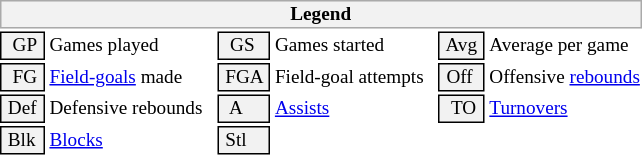<table class="toccolours" style="font-size: 80%; white-space: nowrap;">
<tr>
<th colspan="6" style="background:#f2f2f2; border:1px solid #aaa;">Legend</th>
</tr>
<tr>
<td style="background:#f2f2f2; border:1px solid black;">  GP </td>
<td>Games played</td>
<td style="background:#f2f2f2; border:1px solid black;">  GS </td>
<td>Games started</td>
<td style="background:#f2f2f2; border:1px solid black;"> Avg </td>
<td>Average per game</td>
</tr>
<tr>
<td style="background:#f2f2f2; border:1px solid black;">  FG </td>
<td style="padding-right: 8px"><a href='#'>Field-goals</a> made</td>
<td style="background:#f2f2f2; border:1px solid black;"> FGA </td>
<td style="padding-right: 8px">Field-goal attempts</td>
<td style="background:#f2f2f2; border:1px solid black;"> Off </td>
<td>Offensive <a href='#'>rebounds</a></td>
</tr>
<tr>
<td style="background:#f2f2f2; border:1px solid black;"> Def </td>
<td style="padding-right: 8px">Defensive rebounds</td>
<td style="background:#f2f2f2; border:1px solid black;">  A </td>
<td style="padding-right: 8px"><a href='#'>Assists</a></td>
<td style="background:#f2f2f2; border:1px solid black;">  TO</td>
<td><a href='#'>Turnovers</a></td>
</tr>
<tr>
<td style="background:#f2f2f2; border:1px solid black;"> Blk </td>
<td><a href='#'>Blocks</a></td>
<td style="background:#f2f2f2; border:1px solid black;"> Stl </td>
<td></td>
</tr>
</table>
